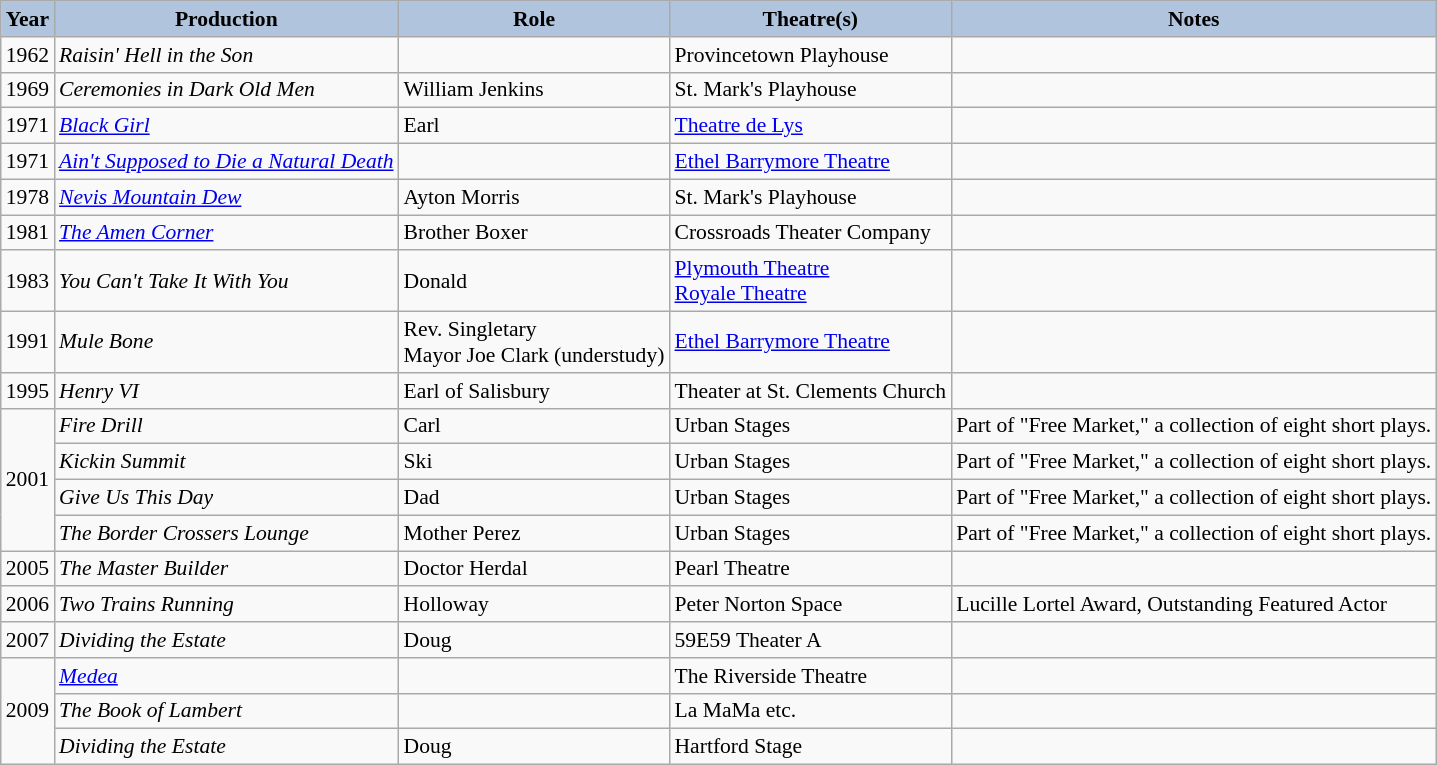<table class="wikitable" style="font-size:90%;">
<tr>
<th style="background:#B0C4DE;">Year</th>
<th style="background:#B0C4DE;">Production</th>
<th style="background:#B0C4DE;">Role</th>
<th style="background:#B0C4DE;">Theatre(s)</th>
<th style="background:#B0C4DE;">Notes</th>
</tr>
<tr>
<td>1962</td>
<td><em>Raisin' Hell in the Son</em></td>
<td></td>
<td>Provincetown Playhouse</td>
<td></td>
</tr>
<tr>
<td>1969</td>
<td><em>Ceremonies in Dark Old Men</em></td>
<td>William Jenkins</td>
<td>St. Mark's Playhouse</td>
<td></td>
</tr>
<tr>
<td>1971</td>
<td><em><a href='#'>Black Girl</a></em></td>
<td>Earl</td>
<td><a href='#'>Theatre de Lys</a></td>
<td></td>
</tr>
<tr>
<td>1971</td>
<td><em><a href='#'>Ain't Supposed to Die a Natural Death</a></em></td>
<td></td>
<td><a href='#'>Ethel Barrymore Theatre</a></td>
<td></td>
</tr>
<tr>
<td>1978</td>
<td><em><a href='#'>Nevis Mountain Dew</a></em></td>
<td>Ayton Morris</td>
<td>St. Mark's Playhouse</td>
<td></td>
</tr>
<tr>
<td>1981</td>
<td><em><a href='#'>The Amen Corner</a></em></td>
<td>Brother Boxer</td>
<td>Crossroads Theater Company</td>
<td></td>
</tr>
<tr>
<td>1983</td>
<td><em>You Can't Take It With You</em></td>
<td>Donald</td>
<td><a href='#'>Plymouth Theatre</a><br><a href='#'>Royale Theatre</a></td>
<td></td>
</tr>
<tr>
<td>1991</td>
<td><em>Mule Bone</em></td>
<td>Rev. Singletary<br>Mayor Joe Clark (understudy)</td>
<td><a href='#'>Ethel Barrymore Theatre</a></td>
<td></td>
</tr>
<tr>
<td>1995</td>
<td><em>Henry VI</em></td>
<td>Earl of Salisbury</td>
<td>Theater at St. Clements Church</td>
<td></td>
</tr>
<tr>
<td rowspan=4>2001</td>
<td><em>Fire Drill</em></td>
<td>Carl</td>
<td>Urban Stages</td>
<td>Part of "Free Market," a collection of eight short plays.</td>
</tr>
<tr>
<td><em>Kickin Summit</em></td>
<td>Ski</td>
<td>Urban Stages</td>
<td>Part of "Free Market," a collection of eight short plays.</td>
</tr>
<tr>
<td><em>Give Us This Day</em></td>
<td>Dad</td>
<td>Urban Stages</td>
<td>Part of "Free Market," a collection of eight short plays.</td>
</tr>
<tr>
<td><em>The Border Crossers Lounge</em></td>
<td>Mother Perez</td>
<td>Urban Stages</td>
<td>Part of "Free Market," a collection of eight short plays.</td>
</tr>
<tr>
<td>2005</td>
<td><em>The Master Builder</em></td>
<td>Doctor Herdal</td>
<td>Pearl Theatre</td>
<td></td>
</tr>
<tr>
<td>2006</td>
<td><em>Two Trains Running</em></td>
<td>Holloway</td>
<td>Peter Norton Space</td>
<td>Lucille Lortel Award, Outstanding Featured Actor</td>
</tr>
<tr>
<td>2007</td>
<td><em>Dividing the Estate</em></td>
<td>Doug</td>
<td>59E59 Theater A</td>
<td></td>
</tr>
<tr>
<td rowspan=3>2009</td>
<td><em><a href='#'>Medea</a></em></td>
<td></td>
<td>The Riverside Theatre</td>
<td></td>
</tr>
<tr>
<td><em>The Book of Lambert</em></td>
<td></td>
<td>La MaMa etc.</td>
<td></td>
</tr>
<tr>
<td><em>Dividing the Estate</em></td>
<td>Doug</td>
<td>Hartford Stage</td>
<td></td>
</tr>
</table>
